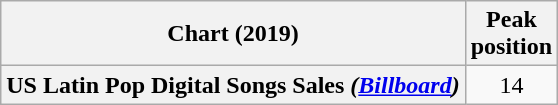<table class="wikitable plainrowheaders" style="text-align:center">
<tr>
<th scope="col">Chart (2019)</th>
<th scope="col">Peak<br> position</th>
</tr>
<tr>
<th scope="row">US Latin Pop Digital Songs Sales <em>(<a href='#'>Billboard</a>)</em></th>
<td align="center">14</td>
</tr>
</table>
